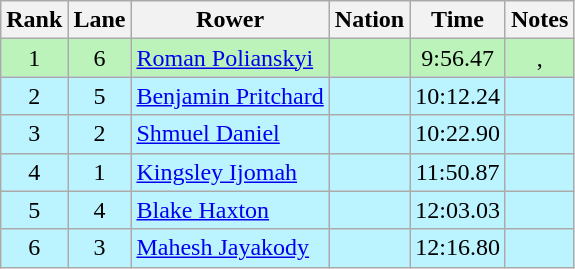<table class="wikitable sortable" style="text-align:center">
<tr>
<th>Rank</th>
<th>Lane</th>
<th>Rower</th>
<th>Nation</th>
<th>Time</th>
<th>Notes</th>
</tr>
<tr bgcolor=bbf3bb>
<td>1</td>
<td>6</td>
<td align=left><a href='#'>Roman Polianskyi</a></td>
<td align=left></td>
<td>9:56.47</td>
<td>, </td>
</tr>
<tr bgcolor=bbf3ff>
<td>2</td>
<td>5</td>
<td align=left><a href='#'>Benjamin Pritchard</a></td>
<td align=left></td>
<td>10:12.24</td>
<td></td>
</tr>
<tr bgcolor=bbf3ff>
<td>3</td>
<td>2</td>
<td align=left><a href='#'>Shmuel Daniel</a></td>
<td align=left></td>
<td>10:22.90</td>
<td></td>
</tr>
<tr bgcolor=bbf3ff>
<td>4</td>
<td>1</td>
<td align=left><a href='#'>Kingsley Ijomah</a></td>
<td align=left></td>
<td>11:50.87</td>
<td></td>
</tr>
<tr bgcolor=bbf3ff>
<td>5</td>
<td>4</td>
<td align=left><a href='#'>Blake Haxton</a></td>
<td align=left></td>
<td>12:03.03</td>
<td></td>
</tr>
<tr bgcolor=bbf3ff>
<td>6</td>
<td>3</td>
<td align=left><a href='#'>Mahesh Jayakody</a></td>
<td align=left></td>
<td>12:16.80</td>
<td></td>
</tr>
</table>
